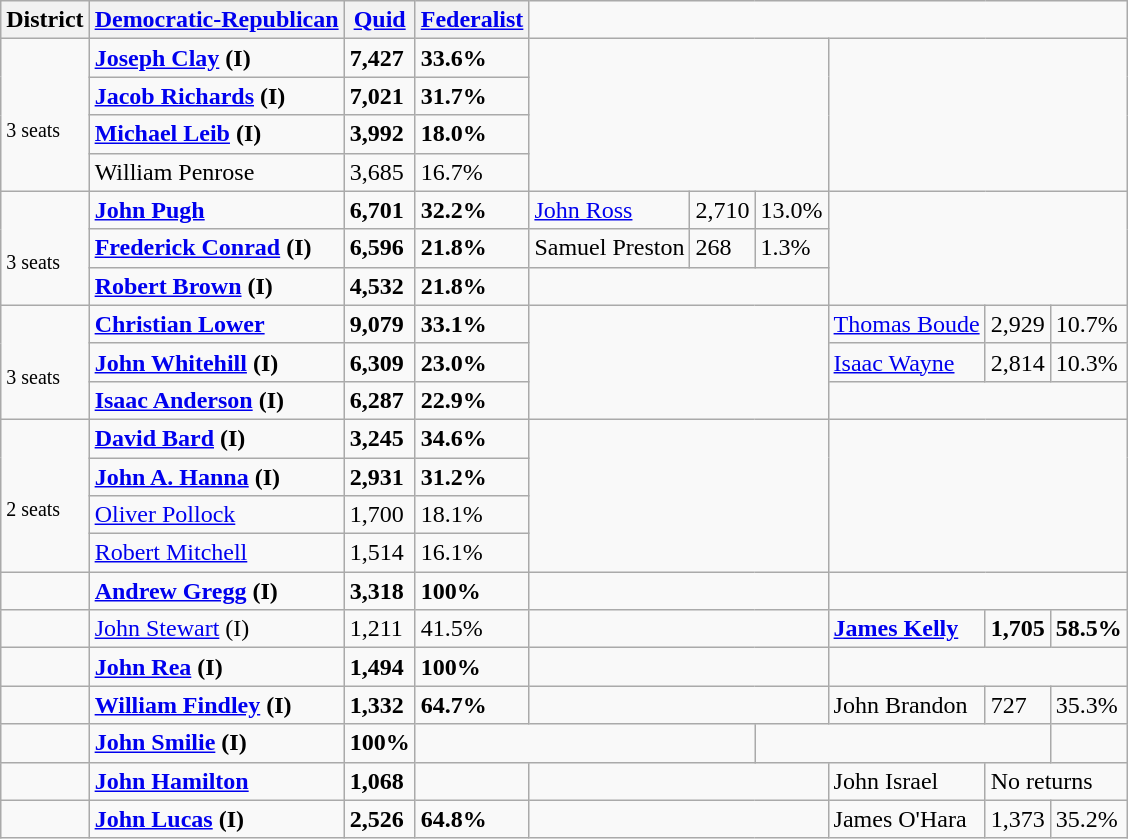<table class=wikitable>
<tr>
<th>District</th>
<th><a href='#'>Democratic-Republican</a></th>
<th><a href='#'>Quid</a></th>
<th><a href='#'>Federalist</a></th>
</tr>
<tr>
<td rowspan=4><br><small>3 seats</small></td>
<td><strong><a href='#'>Joseph Clay</a> (I)</strong></td>
<td><strong>7,427</strong></td>
<td><strong>33.6%</strong></td>
<td colspan=3 rowspan=4></td>
<td colspan=3 rowspan=4></td>
</tr>
<tr>
<td><strong><a href='#'>Jacob Richards</a> (I)</strong></td>
<td><strong>7,021</strong></td>
<td><strong>31.7%</strong></td>
</tr>
<tr>
<td><strong><a href='#'>Michael Leib</a> (I)</strong></td>
<td><strong>3,992</strong></td>
<td><strong>18.0%</strong></td>
</tr>
<tr>
<td>William Penrose</td>
<td>3,685</td>
<td>16.7%</td>
</tr>
<tr>
<td rowspan=3><br><small>3 seats</small></td>
<td><strong><a href='#'>John Pugh</a></strong></td>
<td><strong>6,701</strong></td>
<td><strong>32.2%</strong></td>
<td><a href='#'>John Ross</a></td>
<td>2,710</td>
<td>13.0%</td>
<td colspan=3 rowspan=3></td>
</tr>
<tr>
<td><strong><a href='#'>Frederick Conrad</a> (I)</strong></td>
<td><strong>6,596</strong></td>
<td><strong>21.8%</strong></td>
<td>Samuel Preston</td>
<td>268</td>
<td>1.3%</td>
</tr>
<tr>
<td><strong><a href='#'>Robert Brown</a> (I)</strong></td>
<td><strong>4,532</strong></td>
<td><strong>21.8%</strong></td>
<td colspan=3></td>
</tr>
<tr>
<td rowspan=3><br><small>3 seats</small></td>
<td><strong><a href='#'>Christian Lower</a></strong></td>
<td><strong>9,079</strong></td>
<td><strong>33.1%</strong></td>
<td colspan=3 rowspan=3></td>
<td><a href='#'>Thomas Boude</a></td>
<td>2,929</td>
<td>10.7%</td>
</tr>
<tr>
<td><strong><a href='#'>John Whitehill</a> (I)</strong></td>
<td><strong>6,309</strong></td>
<td><strong>23.0%</strong></td>
<td><a href='#'>Isaac Wayne</a></td>
<td>2,814</td>
<td>10.3%</td>
</tr>
<tr>
<td><strong><a href='#'>Isaac Anderson</a> (I)</strong></td>
<td><strong>6,287</strong></td>
<td><strong>22.9%</strong></td>
<td colspan=3></td>
</tr>
<tr>
<td rowspan=4><br><small>2 seats</small></td>
<td><strong><a href='#'>David Bard</a> (I)</strong></td>
<td><strong>3,245</strong></td>
<td><strong>34.6%</strong></td>
<td colspan=3 rowspan=4></td>
<td colspan=3 rowspan=4></td>
</tr>
<tr>
<td><strong><a href='#'>John A. Hanna</a> (I)</strong></td>
<td><strong>2,931</strong></td>
<td><strong>31.2%</strong></td>
</tr>
<tr>
<td><a href='#'>Oliver Pollock</a></td>
<td>1,700</td>
<td>18.1%</td>
</tr>
<tr>
<td><a href='#'>Robert Mitchell</a></td>
<td>1,514</td>
<td>16.1%</td>
</tr>
<tr>
<td></td>
<td><strong><a href='#'>Andrew Gregg</a> (I)</strong></td>
<td><strong>3,318</strong></td>
<td><strong>100%</strong></td>
<td colspan=3></td>
<td colspan=3></td>
</tr>
<tr>
<td></td>
<td><a href='#'>John Stewart</a> (I)</td>
<td>1,211</td>
<td>41.5%</td>
<td colspan=3></td>
<td><strong><a href='#'>James Kelly</a></strong></td>
<td><strong>1,705</strong></td>
<td><strong>58.5%</strong></td>
</tr>
<tr>
<td></td>
<td><strong><a href='#'>John Rea</a> (I)</strong></td>
<td><strong>1,494</strong></td>
<td><strong>100%</strong></td>
<td colspan=3></td>
<td colspan=3></td>
</tr>
<tr>
<td></td>
<td><strong><a href='#'>William Findley</a> (I)</strong></td>
<td><strong>1,332</strong></td>
<td><strong>64.7%</strong></td>
<td colspan=3></td>
<td>John Brandon</td>
<td>727</td>
<td>35.3%</td>
</tr>
<tr>
<td></td>
<td><strong><a href='#'>John Smilie</a> (I)</strong></td>
<td><strong>100%</strong></td>
<td colspan=3></td>
<td colspan=3></td>
</tr>
<tr>
<td></td>
<td><strong><a href='#'>John Hamilton</a></strong></td>
<td><strong>1,068</strong></td>
<td></td>
<td colspan=3></td>
<td>John Israel</td>
<td colspan=2>No returns</td>
</tr>
<tr>
<td></td>
<td><strong><a href='#'>John Lucas</a> (I)</strong></td>
<td><strong>2,526</strong></td>
<td><strong>64.8%</strong></td>
<td colspan=3></td>
<td>James O'Hara</td>
<td>1,373</td>
<td>35.2%</td>
</tr>
</table>
